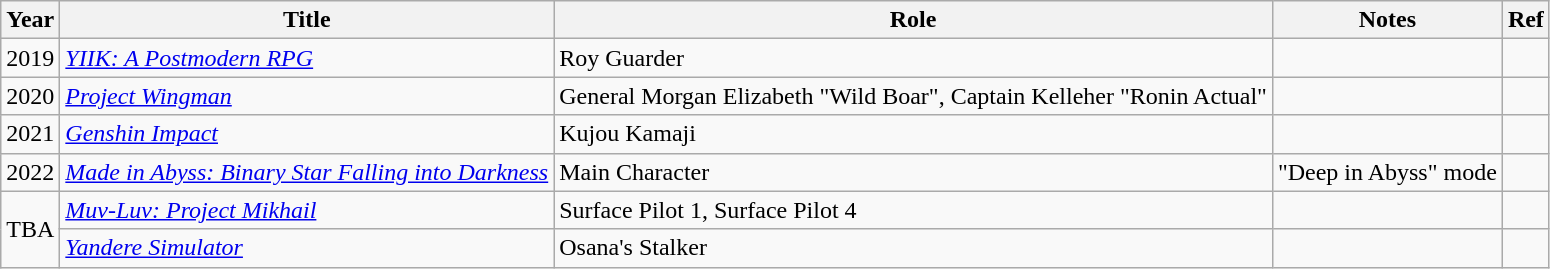<table class="wikitable">
<tr>
<th>Year</th>
<th>Title</th>
<th>Role</th>
<th>Notes</th>
<th>Ref</th>
</tr>
<tr>
<td>2019</td>
<td><em><a href='#'>YIIK: A Postmodern RPG</a></em></td>
<td>Roy Guarder</td>
<td></td>
<td></td>
</tr>
<tr>
<td>2020</td>
<td><em><a href='#'>Project Wingman</a></em></td>
<td>General Morgan Elizabeth "Wild Boar", Captain Kelleher "Ronin Actual"</td>
<td></td>
<td></td>
</tr>
<tr>
<td>2021</td>
<td><em><a href='#'>Genshin Impact</a></em></td>
<td>Kujou Kamaji</td>
<td></td>
<td></td>
</tr>
<tr>
<td>2022</td>
<td><em><a href='#'>Made in Abyss: Binary Star Falling into Darkness</a></em></td>
<td>Main Character</td>
<td>"Deep in Abyss" mode</td>
<td></td>
</tr>
<tr>
<td rowspan="2">TBA</td>
<td><em><a href='#'>Muv-Luv: Project Mikhail</a></em></td>
<td>Surface Pilot 1, Surface Pilot 4</td>
<td></td>
<td></td>
</tr>
<tr>
<td><em><a href='#'>Yandere Simulator</a></em></td>
<td>Osana's Stalker</td>
<td></td>
<td></td>
</tr>
</table>
